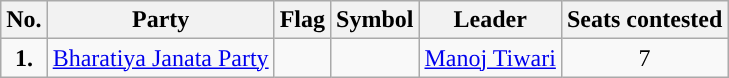<table class="wikitable">
<tr>
<th>No.</th>
<th>Party</th>
<th>Flag</th>
<th>Symbol</th>
<th>Leader</th>
<th>Seats contested</th>
</tr>
<tr>
<td ! style="text-align:center; background:"><strong>1.</strong></td>
<td style="text-align:center"><a href='#'>Bharatiya Janata Party</a></td>
<td></td>
<td></td>
<td style="text-align:center"><a href='#'>Manoj Tiwari</a></td>
<td style="text-align:center">7</td>
</tr>
</table>
